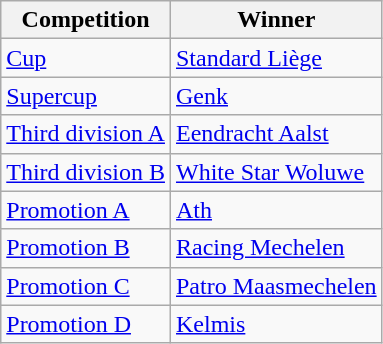<table class="wikitable">
<tr>
<th>Competition</th>
<th>Winner</th>
</tr>
<tr>
<td><a href='#'>Cup</a></td>
<td><a href='#'>Standard Liège</a></td>
</tr>
<tr>
<td><a href='#'>Supercup</a></td>
<td><a href='#'>Genk</a></td>
</tr>
<tr>
<td><a href='#'>Third division A</a></td>
<td><a href='#'>Eendracht Aalst</a></td>
</tr>
<tr>
<td><a href='#'>Third division B</a></td>
<td><a href='#'>White Star Woluwe</a></td>
</tr>
<tr>
<td><a href='#'>Promotion A</a></td>
<td><a href='#'>Ath</a></td>
</tr>
<tr>
<td><a href='#'>Promotion B</a></td>
<td><a href='#'>Racing Mechelen</a></td>
</tr>
<tr>
<td><a href='#'>Promotion C</a></td>
<td><a href='#'>Patro Maasmechelen</a></td>
</tr>
<tr>
<td><a href='#'>Promotion D</a></td>
<td><a href='#'>Kelmis</a></td>
</tr>
</table>
